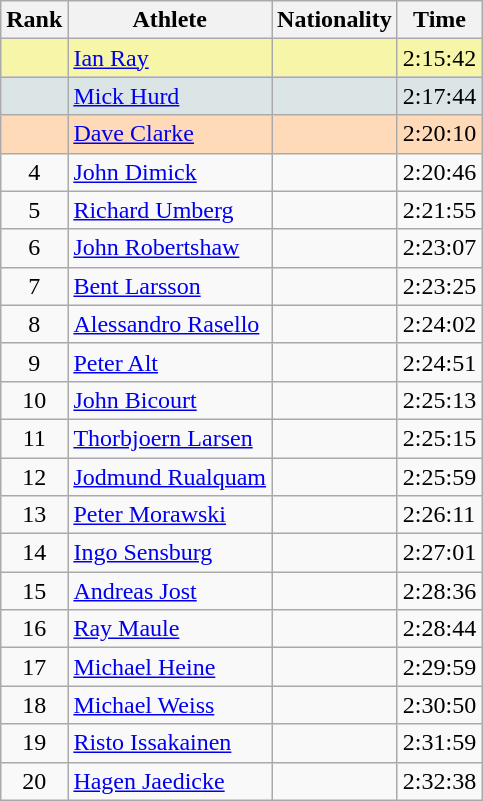<table class="wikitable sortable">
<tr>
<th>Rank</th>
<th>Athlete</th>
<th>Nationality</th>
<th>Time</th>
</tr>
<tr bgcolor=#F7F6A8>
<td align=center></td>
<td><a href='#'>Ian Ray</a></td>
<td></td>
<td>2:15:42</td>
</tr>
<tr bgcolor=#DCE5E5>
<td align=center></td>
<td><a href='#'>Mick Hurd</a></td>
<td></td>
<td>2:17:44</td>
</tr>
<tr bgcolor=#FFDAB9>
<td align=center></td>
<td><a href='#'>Dave Clarke</a></td>
<td></td>
<td>2:20:10</td>
</tr>
<tr>
<td align=center>4</td>
<td><a href='#'>John Dimick</a></td>
<td></td>
<td>2:20:46</td>
</tr>
<tr>
<td align=center>5</td>
<td><a href='#'>Richard Umberg</a></td>
<td></td>
<td>2:21:55</td>
</tr>
<tr>
<td align=center>6</td>
<td><a href='#'>John Robertshaw</a></td>
<td></td>
<td>2:23:07</td>
</tr>
<tr>
<td align=center>7</td>
<td><a href='#'>Bent Larsson</a></td>
<td></td>
<td>2:23:25</td>
</tr>
<tr>
<td align=center>8</td>
<td><a href='#'>Alessandro Rasello</a></td>
<td></td>
<td>2:24:02</td>
</tr>
<tr>
<td align=center>9</td>
<td><a href='#'>Peter Alt</a></td>
<td></td>
<td>2:24:51</td>
</tr>
<tr>
<td align=center>10</td>
<td><a href='#'>John Bicourt</a></td>
<td></td>
<td>2:25:13</td>
</tr>
<tr>
<td align=center>11</td>
<td><a href='#'>Thorbjoern Larsen</a></td>
<td></td>
<td>2:25:15</td>
</tr>
<tr>
<td align=center>12</td>
<td><a href='#'>Jodmund Rualquam</a></td>
<td></td>
<td>2:25:59</td>
</tr>
<tr>
<td align=center>13</td>
<td><a href='#'>Peter Morawski</a></td>
<td></td>
<td>2:26:11</td>
</tr>
<tr>
<td align=center>14</td>
<td><a href='#'>Ingo Sensburg</a></td>
<td></td>
<td>2:27:01</td>
</tr>
<tr>
<td align=center>15</td>
<td><a href='#'>Andreas Jost</a></td>
<td></td>
<td>2:28:36</td>
</tr>
<tr>
<td align=center>16</td>
<td><a href='#'>Ray Maule</a></td>
<td></td>
<td>2:28:44</td>
</tr>
<tr>
<td align=center>17</td>
<td><a href='#'>Michael Heine</a></td>
<td></td>
<td>2:29:59</td>
</tr>
<tr>
<td align=center>18</td>
<td><a href='#'>Michael Weiss</a></td>
<td></td>
<td>2:30:50</td>
</tr>
<tr>
<td align=center>19</td>
<td><a href='#'>Risto Issakainen</a></td>
<td></td>
<td>2:31:59</td>
</tr>
<tr>
<td align=center>20</td>
<td><a href='#'>Hagen Jaedicke</a></td>
<td></td>
<td>2:32:38</td>
</tr>
</table>
